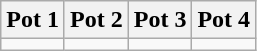<table class="wikitable">
<tr>
<th width=25%>Pot 1</th>
<th width=25%>Pot 2</th>
<th width=25%>Pot 3</th>
<th width=25%>Pot 4</th>
</tr>
<tr style="vertical-align:top">
<td></td>
<td></td>
<td></td>
<td></td>
</tr>
</table>
